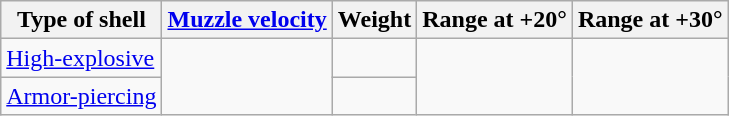<table class="wikitable">
<tr>
<th>Type of shell</th>
<th><a href='#'>Muzzle velocity</a></th>
<th>Weight</th>
<th>Range at +20°</th>
<th>Range at +30°</th>
</tr>
<tr>
<td><a href='#'>High-explosive</a></td>
<td rowspan=2></td>
<td></td>
<td rowspan=2></td>
<td rowspan=2></td>
</tr>
<tr>
<td><a href='#'>Armor-piercing</a></td>
<td></td>
</tr>
</table>
